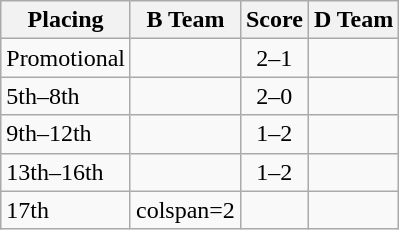<table class=wikitable style="border:1px solid #AAAAAA;">
<tr>
<th>Placing</th>
<th>B Team</th>
<th>Score</th>
<th>D Team</th>
</tr>
<tr>
<td>Promotional</td>
<td><strong></strong></td>
<td align="center">2–1</td>
<td></td>
</tr>
<tr>
<td>5th–8th</td>
<td><strong></strong></td>
<td align="center">2–0</td>
<td></td>
</tr>
<tr>
<td>9th–12th</td>
<td></td>
<td align="center">1–2</td>
<td><strong></strong></td>
</tr>
<tr>
<td>13th–16th</td>
<td></td>
<td align="center">1–2</td>
<td><strong></strong></td>
</tr>
<tr>
<td>17th</td>
<td>colspan=2 </td>
<td></td>
</tr>
</table>
